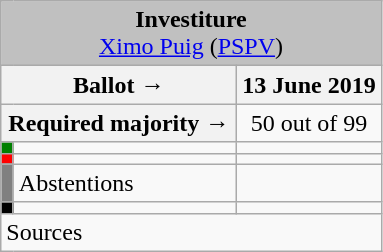<table class="wikitable" style="text-align:center;">
<tr>
<td colspan="3" align="center" bgcolor="#C0C0C0"><strong>Investiture</strong><br><a href='#'>Ximo Puig</a> (<a href='#'>PSPV</a>)</td>
</tr>
<tr>
<th colspan="2" width="150px">Ballot →</th>
<th>13 June 2019</th>
</tr>
<tr>
<th colspan="2">Required majority →</th>
<td>50 out of 99 </td>
</tr>
<tr>
<th width="1px" style="background:green;"></th>
<td align="left"></td>
<td></td>
</tr>
<tr>
<th style="color:inherit;background:red;"></th>
<td align="left"></td>
<td></td>
</tr>
<tr>
<th style="color:inherit;background:gray;"></th>
<td align="left"><span>Abstentions</span></td>
<td></td>
</tr>
<tr>
<th style="color:inherit;background:black;"></th>
<td align="left"></td>
<td></td>
</tr>
<tr>
<td align="left" colspan="3">Sources</td>
</tr>
</table>
